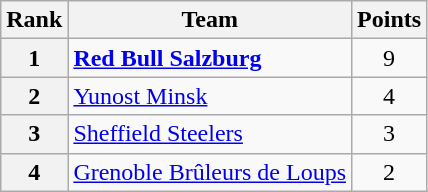<table class="wikitable" style="text-align: center;">
<tr>
<th>Rank</th>
<th>Team</th>
<th>Points</th>
</tr>
<tr>
<th>1</th>
<td style="text-align: left;"> <strong><a href='#'>Red Bull Salzburg</a></strong></td>
<td>9</td>
</tr>
<tr>
<th>2</th>
<td style="text-align: left;"> <a href='#'>Yunost Minsk</a></td>
<td>4</td>
</tr>
<tr>
<th>3</th>
<td style="text-align: left;"> <a href='#'>Sheffield Steelers</a></td>
<td>3</td>
</tr>
<tr>
<th>4</th>
<td style="text-align: left;"> <a href='#'>Grenoble Brûleurs de Loups</a></td>
<td>2</td>
</tr>
</table>
